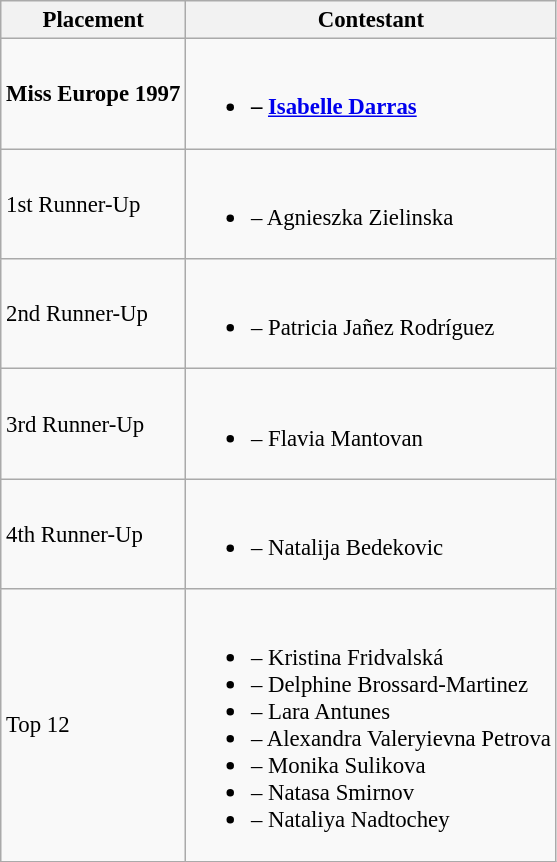<table class="wikitable sortable" style="font-size: 95%;">
<tr>
<th>Placement</th>
<th>Contestant</th>
</tr>
<tr>
<td><strong>Miss Europe 1997</strong></td>
<td><br><ul><li><strong> – <a href='#'>Isabelle Darras</a></strong></li></ul></td>
</tr>
<tr>
<td>1st Runner-Up</td>
<td><br><ul><li> – Agnieszka Zielinska</li></ul></td>
</tr>
<tr>
<td>2nd Runner-Up</td>
<td><br><ul><li> – Patricia Jañez Rodríguez</li></ul></td>
</tr>
<tr>
<td>3rd Runner-Up</td>
<td><br><ul><li> – Flavia Mantovan</li></ul></td>
</tr>
<tr>
<td>4th Runner-Up</td>
<td><br><ul><li> – Natalija Bedekovic</li></ul></td>
</tr>
<tr>
<td>Top 12</td>
<td><br><ul><li> – Kristina Fridvalská</li><li> – Delphine Brossard-Martinez</li><li> – Lara Antunes</li><li> – Alexandra Valeryievna Petrova</li><li> – Monika Sulikova</li><li> – Natasa Smirnov</li><li> – Nataliya Nadtochey</li></ul></td>
</tr>
</table>
